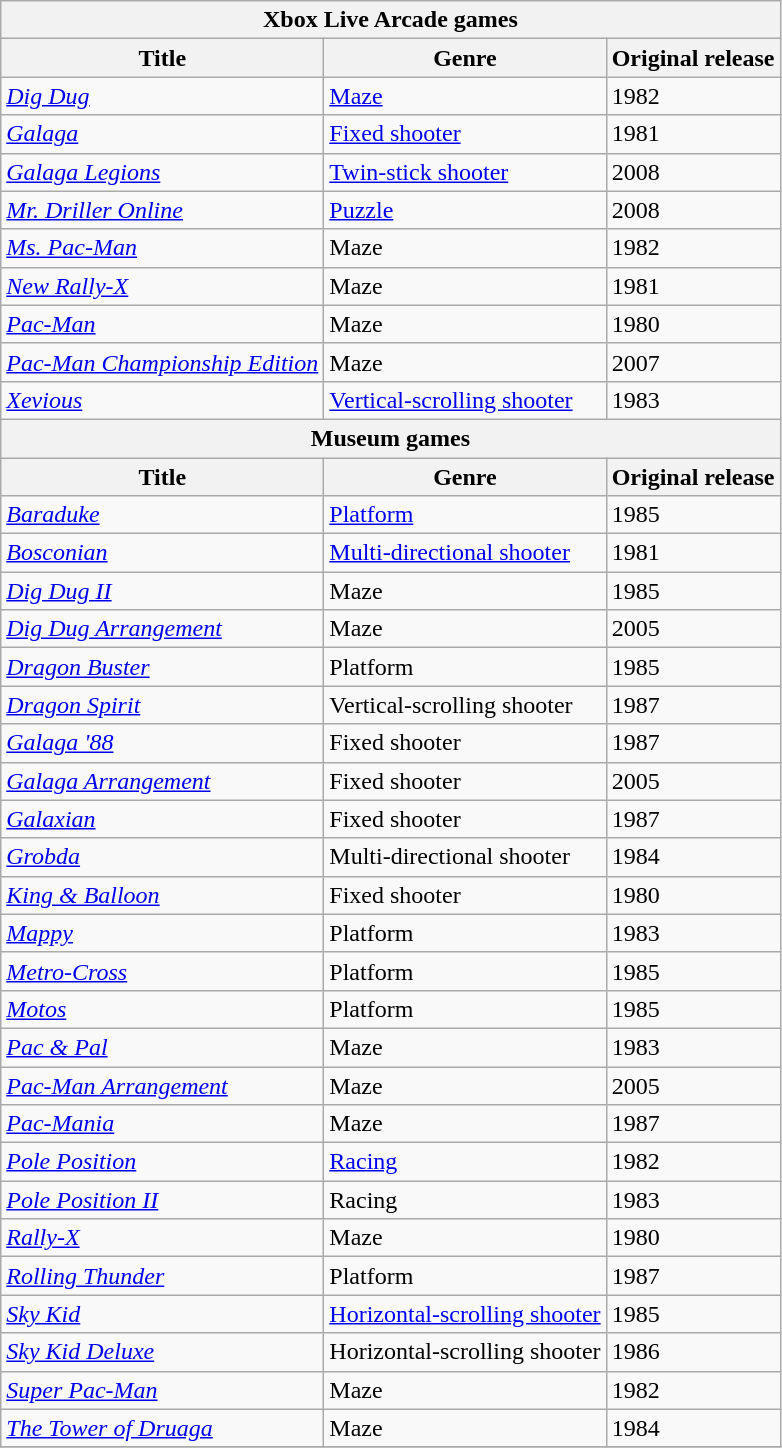<table class="wikitable">
<tr>
<th colspan="5" scope="row">Xbox Live Arcade games</th>
</tr>
<tr>
<th>Title</th>
<th>Genre</th>
<th>Original release</th>
</tr>
<tr>
<td><em><a href='#'>Dig Dug</a></em></td>
<td><a href='#'>Maze</a></td>
<td>1982</td>
</tr>
<tr>
<td><em><a href='#'>Galaga</a></em></td>
<td><a href='#'>Fixed shooter</a></td>
<td>1981</td>
</tr>
<tr>
<td><em><a href='#'>Galaga Legions</a></em></td>
<td><a href='#'>Twin-stick shooter</a></td>
<td>2008</td>
</tr>
<tr>
<td><em><a href='#'>Mr. Driller Online</a></em></td>
<td><a href='#'>Puzzle</a></td>
<td>2008</td>
</tr>
<tr>
<td><em><a href='#'>Ms. Pac-Man</a></em></td>
<td>Maze</td>
<td>1982</td>
</tr>
<tr>
<td><em><a href='#'>New Rally-X</a></em></td>
<td>Maze</td>
<td>1981</td>
</tr>
<tr>
<td><em><a href='#'>Pac-Man</a></em></td>
<td>Maze</td>
<td>1980</td>
</tr>
<tr>
<td><em><a href='#'>Pac-Man Championship Edition</a></em></td>
<td>Maze</td>
<td>2007</td>
</tr>
<tr>
<td><em><a href='#'>Xevious</a></em></td>
<td><a href='#'>Vertical-scrolling shooter</a></td>
<td>1983</td>
</tr>
<tr>
<th colspan="5" scope="row">Museum games</th>
</tr>
<tr>
<th>Title</th>
<th>Genre</th>
<th>Original release</th>
</tr>
<tr>
<td><em><a href='#'>Baraduke</a></em></td>
<td><a href='#'>Platform</a></td>
<td>1985</td>
</tr>
<tr>
<td><em><a href='#'>Bosconian</a></em></td>
<td><a href='#'>Multi-directional shooter</a></td>
<td>1981</td>
</tr>
<tr>
<td><em><a href='#'>Dig Dug II</a></em></td>
<td>Maze</td>
<td>1985</td>
</tr>
<tr>
<td><em><a href='#'>Dig Dug Arrangement</a></em></td>
<td>Maze</td>
<td>2005</td>
</tr>
<tr>
<td><em><a href='#'>Dragon Buster</a></em></td>
<td>Platform</td>
<td>1985</td>
</tr>
<tr>
<td><em><a href='#'>Dragon Spirit</a></em></td>
<td>Vertical-scrolling shooter</td>
<td>1987</td>
</tr>
<tr>
<td><em><a href='#'>Galaga '88</a></em></td>
<td>Fixed shooter</td>
<td>1987</td>
</tr>
<tr>
<td><em><a href='#'>Galaga Arrangement</a></em></td>
<td>Fixed shooter</td>
<td>2005</td>
</tr>
<tr>
<td><em><a href='#'>Galaxian</a></em></td>
<td>Fixed shooter</td>
<td>1987</td>
</tr>
<tr>
<td><em><a href='#'>Grobda</a></em></td>
<td>Multi-directional shooter</td>
<td>1984</td>
</tr>
<tr>
<td><em><a href='#'>King & Balloon</a></em></td>
<td>Fixed shooter</td>
<td>1980</td>
</tr>
<tr>
<td><em><a href='#'>Mappy</a></em></td>
<td>Platform</td>
<td>1983</td>
</tr>
<tr>
<td><em><a href='#'>Metro-Cross</a></em></td>
<td>Platform</td>
<td>1985</td>
</tr>
<tr>
<td><em><a href='#'>Motos</a></em></td>
<td>Platform</td>
<td>1985</td>
</tr>
<tr>
<td><em><a href='#'>Pac & Pal</a></em></td>
<td>Maze</td>
<td>1983</td>
</tr>
<tr>
<td><em><a href='#'>Pac-Man Arrangement</a></em></td>
<td>Maze</td>
<td>2005</td>
</tr>
<tr>
<td><em><a href='#'>Pac-Mania</a></em></td>
<td>Maze</td>
<td>1987</td>
</tr>
<tr>
<td><em><a href='#'>Pole Position</a></em></td>
<td><a href='#'>Racing</a></td>
<td>1982</td>
</tr>
<tr>
<td><em><a href='#'>Pole Position II</a></em></td>
<td>Racing</td>
<td>1983</td>
</tr>
<tr>
<td><em><a href='#'>Rally-X</a></em></td>
<td>Maze</td>
<td>1980</td>
</tr>
<tr>
<td><em><a href='#'>Rolling Thunder</a></em></td>
<td>Platform</td>
<td>1987</td>
</tr>
<tr>
<td><em><a href='#'>Sky Kid</a></em></td>
<td><a href='#'>Horizontal-scrolling shooter</a></td>
<td>1985</td>
</tr>
<tr>
<td><em><a href='#'>Sky Kid Deluxe</a></em></td>
<td>Horizontal-scrolling shooter</td>
<td>1986</td>
</tr>
<tr>
<td><em><a href='#'>Super Pac-Man</a></em></td>
<td>Maze</td>
<td>1982</td>
</tr>
<tr>
<td><em><a href='#'>The Tower of Druaga</a></em></td>
<td>Maze</td>
<td>1984</td>
</tr>
<tr>
</tr>
</table>
